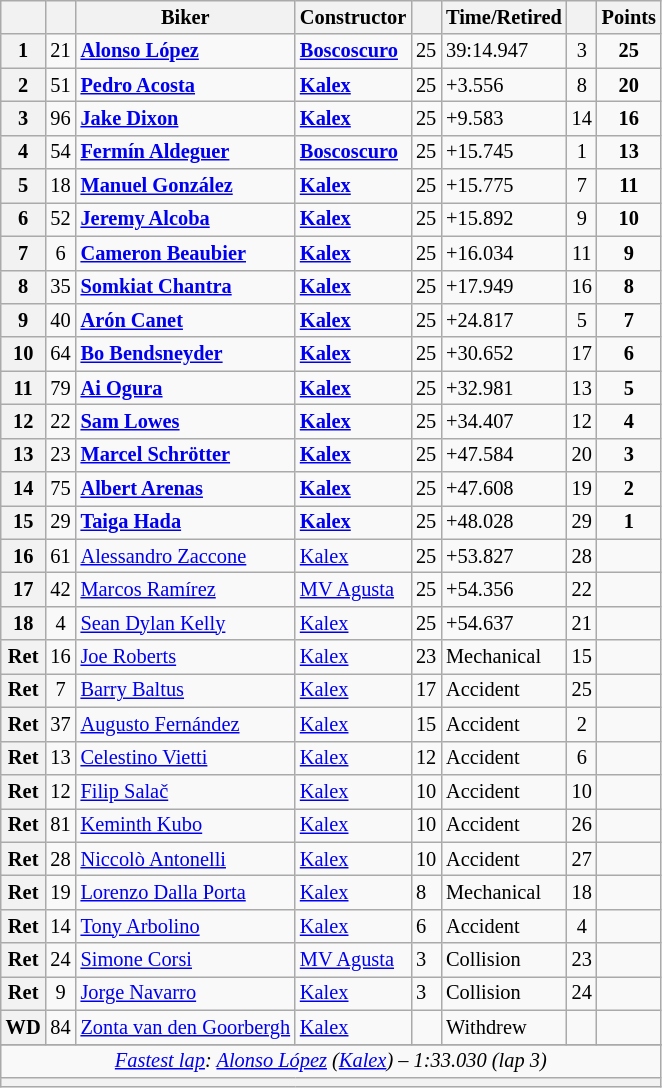<table class="wikitable sortable" style="font-size: 85%;">
<tr>
<th scope="col"></th>
<th scope="col"></th>
<th scope="col">Biker</th>
<th scope="col">Constructor</th>
<th scope="col" class="unsortable"></th>
<th scope="col" class="unsortable">Time/Retired</th>
<th scope="col"></th>
<th scope="col">Points</th>
</tr>
<tr>
<th scope="row">1</th>
<td align="center">21</td>
<td> <strong><a href='#'>Alonso López</a></strong></td>
<td><strong><a href='#'>Boscoscuro</a></strong></td>
<td>25</td>
<td>39:14.947</td>
<td align="center">3</td>
<td align="center"><strong>25</strong></td>
</tr>
<tr>
<th scope="row">2</th>
<td align="center">51</td>
<td> <strong><a href='#'>Pedro Acosta</a></strong></td>
<td><strong><a href='#'>Kalex</a></strong></td>
<td>25</td>
<td>+3.556</td>
<td align="center">8</td>
<td align="center"><strong>20</strong></td>
</tr>
<tr>
<th scope="row">3</th>
<td align="center">96</td>
<td> <strong><a href='#'>Jake Dixon</a></strong></td>
<td><strong><a href='#'>Kalex</a></strong></td>
<td>25</td>
<td>+9.583</td>
<td align="center">14</td>
<td align="center"><strong>16</strong></td>
</tr>
<tr>
<th scope="row">4</th>
<td align="center">54</td>
<td> <strong><a href='#'>Fermín Aldeguer</a></strong></td>
<td><strong><a href='#'>Boscoscuro</a></strong></td>
<td>25</td>
<td>+15.745</td>
<td align="center">1</td>
<td align="center"><strong>13</strong></td>
</tr>
<tr>
<th scope="row">5</th>
<td align="center">18</td>
<td> <strong><a href='#'>Manuel González</a></strong></td>
<td><strong><a href='#'>Kalex</a></strong></td>
<td>25</td>
<td>+15.775</td>
<td align="center">7</td>
<td align="center"><strong>11</strong></td>
</tr>
<tr>
<th scope="row">6</th>
<td align="center">52</td>
<td> <strong><a href='#'>Jeremy Alcoba</a></strong></td>
<td><strong><a href='#'>Kalex</a></strong></td>
<td>25</td>
<td>+15.892</td>
<td align="center">9</td>
<td align="center"><strong>10</strong></td>
</tr>
<tr>
<th scope="row">7</th>
<td align="center">6</td>
<td> <strong><a href='#'>Cameron Beaubier</a></strong></td>
<td><strong><a href='#'>Kalex</a></strong></td>
<td>25</td>
<td>+16.034</td>
<td align="center">11</td>
<td align="center"><strong>9</strong></td>
</tr>
<tr>
<th scope="row">8</th>
<td align="center">35</td>
<td> <strong><a href='#'>Somkiat Chantra</a></strong></td>
<td><strong><a href='#'>Kalex</a></strong></td>
<td>25</td>
<td>+17.949</td>
<td align="center">16</td>
<td align="center"><strong>8</strong></td>
</tr>
<tr>
<th scope="row">9</th>
<td align="center">40</td>
<td> <strong><a href='#'>Arón Canet</a></strong></td>
<td><strong><a href='#'>Kalex</a></strong></td>
<td>25</td>
<td>+24.817</td>
<td align="center">5</td>
<td align="center"><strong>7</strong></td>
</tr>
<tr>
<th scope="row">10</th>
<td align="center">64</td>
<td> <strong><a href='#'>Bo Bendsneyder</a></strong></td>
<td><strong><a href='#'>Kalex</a></strong></td>
<td>25</td>
<td>+30.652</td>
<td align="center">17</td>
<td align="center"><strong>6</strong></td>
</tr>
<tr>
<th scope="row">11</th>
<td align="center">79</td>
<td> <strong><a href='#'>Ai Ogura</a></strong></td>
<td><strong><a href='#'>Kalex</a></strong></td>
<td>25</td>
<td>+32.981</td>
<td align="center">13</td>
<td align="center"><strong>5</strong></td>
</tr>
<tr>
<th scope="row">12</th>
<td align="center">22</td>
<td> <strong><a href='#'>Sam Lowes</a></strong></td>
<td><strong><a href='#'>Kalex</a></strong></td>
<td>25</td>
<td>+34.407</td>
<td align="center">12</td>
<td align="center"><strong>4</strong></td>
</tr>
<tr>
<th scope="row">13</th>
<td align="center">23</td>
<td> <strong><a href='#'>Marcel Schrötter</a></strong></td>
<td><strong><a href='#'>Kalex</a></strong></td>
<td>25</td>
<td>+47.584</td>
<td align="center">20</td>
<td align="center"><strong>3</strong></td>
</tr>
<tr>
<th scope="row">14</th>
<td align="center">75</td>
<td> <strong><a href='#'>Albert Arenas</a></strong></td>
<td><strong><a href='#'>Kalex</a></strong></td>
<td>25</td>
<td>+47.608</td>
<td align="center">19</td>
<td align="center"><strong>2</strong></td>
</tr>
<tr>
<th scope="row">15</th>
<td align="center">29</td>
<td> <strong><a href='#'>Taiga Hada</a></strong></td>
<td><strong><a href='#'>Kalex</a></strong></td>
<td>25</td>
<td>+48.028</td>
<td align="center">29</td>
<td align="center"><strong>1</strong></td>
</tr>
<tr>
<th scope="row">16</th>
<td align="center">61</td>
<td> <a href='#'>Alessandro Zaccone</a></td>
<td><a href='#'>Kalex</a></td>
<td>25</td>
<td>+53.827</td>
<td align="center">28</td>
<td align="center"></td>
</tr>
<tr>
<th scope="row">17</th>
<td align="center">42</td>
<td> <a href='#'>Marcos Ramírez</a></td>
<td><a href='#'>MV Agusta</a></td>
<td>25</td>
<td>+54.356</td>
<td align="center">22</td>
<td></td>
</tr>
<tr>
<th scope="row">18</th>
<td align="center">4</td>
<td> <a href='#'>Sean Dylan Kelly</a></td>
<td><a href='#'>Kalex</a></td>
<td>25</td>
<td>+54.637</td>
<td align="center">21</td>
<td align="center"></td>
</tr>
<tr>
<th scope="row">Ret</th>
<td align="center">16</td>
<td> <a href='#'>Joe Roberts</a></td>
<td><a href='#'>Kalex</a></td>
<td>23</td>
<td>Mechanical</td>
<td align="center">15</td>
<td></td>
</tr>
<tr>
<th scope="row">Ret</th>
<td align="center">7</td>
<td> <a href='#'>Barry Baltus</a></td>
<td><a href='#'>Kalex</a></td>
<td>17</td>
<td>Accident</td>
<td align="center">25</td>
<td align="center"></td>
</tr>
<tr>
<th scope="row">Ret</th>
<td align="center">37</td>
<td> <a href='#'>Augusto Fernández</a></td>
<td><a href='#'>Kalex</a></td>
<td>15</td>
<td>Accident</td>
<td align="center">2</td>
<td></td>
</tr>
<tr>
<th scope="row">Ret</th>
<td align="center">13</td>
<td> <a href='#'>Celestino Vietti</a></td>
<td><a href='#'>Kalex</a></td>
<td>12</td>
<td>Accident</td>
<td align="center">6</td>
<td></td>
</tr>
<tr>
<th scope="row">Ret</th>
<td align="center">12</td>
<td> <a href='#'>Filip Salač</a></td>
<td><a href='#'>Kalex</a></td>
<td>10</td>
<td>Accident</td>
<td align="center">10</td>
<td align="center"></td>
</tr>
<tr>
<th scope="row">Ret</th>
<td align="center">81</td>
<td> <a href='#'>Keminth Kubo</a></td>
<td><a href='#'>Kalex</a></td>
<td>10</td>
<td>Accident</td>
<td align="center">26</td>
<td align="center"></td>
</tr>
<tr>
<th scope="row">Ret</th>
<td align="center">28</td>
<td> <a href='#'>Niccolò Antonelli</a></td>
<td><a href='#'>Kalex</a></td>
<td>10</td>
<td>Accident</td>
<td align="center">27</td>
<td></td>
</tr>
<tr>
<th scope="row">Ret</th>
<td align="center">19</td>
<td> <a href='#'>Lorenzo Dalla Porta</a></td>
<td><a href='#'>Kalex</a></td>
<td>8</td>
<td>Mechanical</td>
<td align="center">18</td>
<td></td>
</tr>
<tr>
<th scope="row">Ret</th>
<td align="center">14</td>
<td> <a href='#'>Tony Arbolino</a></td>
<td><a href='#'>Kalex</a></td>
<td>6</td>
<td>Accident</td>
<td align="center">4</td>
<td></td>
</tr>
<tr>
<th scope="row">Ret</th>
<td align="center">24</td>
<td> <a href='#'>Simone Corsi</a></td>
<td><a href='#'>MV Agusta</a></td>
<td>3</td>
<td>Collision</td>
<td align="center">23</td>
<td align="center"></td>
</tr>
<tr>
<th scope="row">Ret</th>
<td align="center">9</td>
<td> <a href='#'>Jorge Navarro</a></td>
<td><a href='#'>Kalex</a></td>
<td>3</td>
<td>Collision</td>
<td align="center">24</td>
<td></td>
</tr>
<tr>
<th scope="row">WD</th>
<td align="center">84</td>
<td> <a href='#'>Zonta van den Goorbergh</a></td>
<td><a href='#'>Kalex</a></td>
<td></td>
<td>Withdrew</td>
<td align="center"></td>
<td></td>
</tr>
<tr>
</tr>
<tr class="sortbottom">
<td colspan="8" style="text-align:center"><em><a href='#'>Fastest lap</a>:  <a href='#'>Alonso López</a> (<a href='#'>Kalex</a>) – 1:33.030 (lap 3)</em></td>
</tr>
<tr>
<th colspan=8></th>
</tr>
</table>
